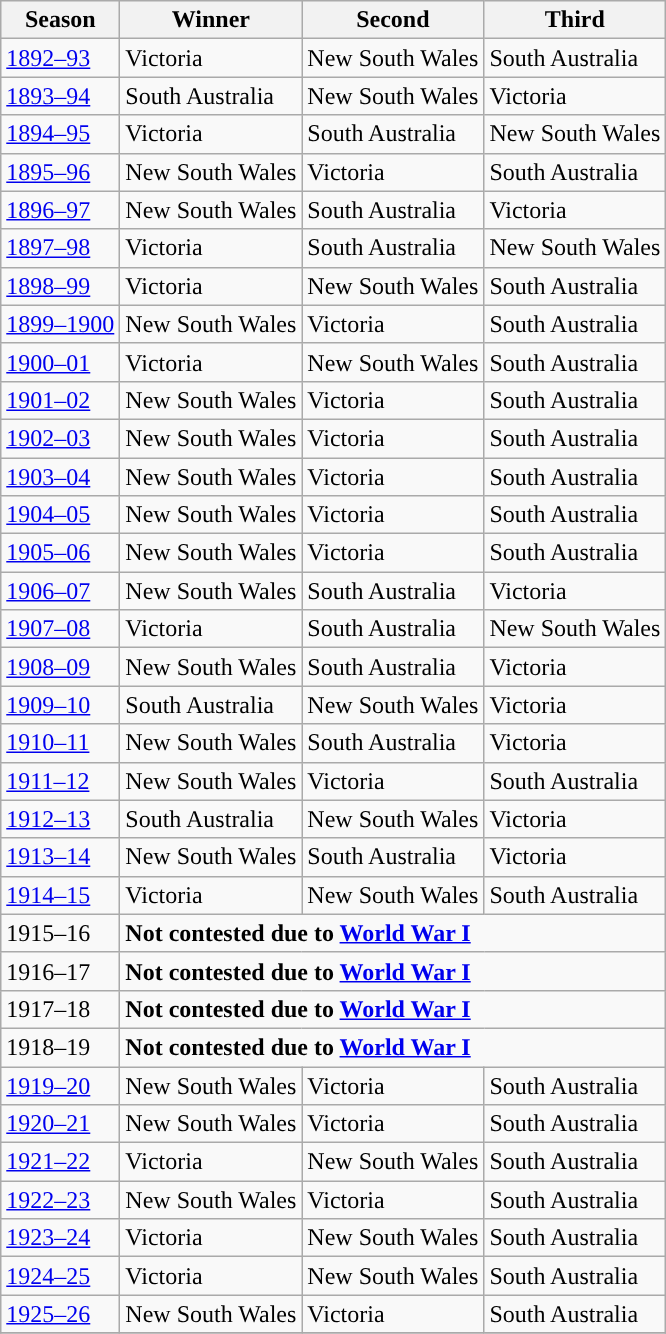<table class="wikitable">
<tr style="background:#efefef;">
<th>Season</th>
<th>Winner</th>
<th>Second</th>
<th>Third</th>
</tr>
<tr>
<td><a href='#'>1892–93</a></td>
<td style="background-color:#">Victoria</td>
<td style="background-color:#">New South Wales</td>
<td style="background-color:#">South Australia</td>
</tr>
<tr>
<td><a href='#'>1893–94</a></td>
<td style="background-color:#">South Australia</td>
<td style="background-color:#">New South Wales</td>
<td style="background-color:#">Victoria</td>
</tr>
<tr>
<td><a href='#'>1894–95</a></td>
<td style="background-color:#">Victoria</td>
<td style="background-color:#">South Australia</td>
<td style="background-color:#">New South Wales</td>
</tr>
<tr>
<td><a href='#'>1895–96</a></td>
<td style="background-color:#">New South Wales</td>
<td style="background-color:#">Victoria</td>
<td style="background-color:#">South Australia</td>
</tr>
<tr>
<td><a href='#'>1896–97</a></td>
<td style="background-color:#">New South Wales</td>
<td style="background-color:#">South Australia</td>
<td style="background-color:#">Victoria</td>
</tr>
<tr>
<td><a href='#'>1897–98</a></td>
<td style="background-color:#">Victoria</td>
<td style="background-color:#">South Australia</td>
<td style="background-color:#">New South Wales</td>
</tr>
<tr>
<td><a href='#'>1898–99</a></td>
<td style="background-color:#">Victoria</td>
<td style="background-color:#">New South Wales</td>
<td style="background-color:#">South Australia</td>
</tr>
<tr>
<td><a href='#'>1899–1900</a></td>
<td style="background-color:#">New South Wales</td>
<td style="background-color:#">Victoria</td>
<td style="background-color:#">South Australia</td>
</tr>
<tr>
<td><a href='#'>1900–01</a></td>
<td style="background-color:#">Victoria</td>
<td style="background-color:#">New South Wales</td>
<td style="background-color:#">South Australia</td>
</tr>
<tr>
<td><a href='#'>1901–02</a></td>
<td style="background-color:#">New South Wales</td>
<td style="background-color:#">Victoria</td>
<td style="background-color:#">South Australia</td>
</tr>
<tr>
<td><a href='#'>1902–03</a></td>
<td style="background-color:#">New South Wales</td>
<td style="background-color:#">Victoria</td>
<td style="background-color:#">South Australia</td>
</tr>
<tr>
<td><a href='#'>1903–04</a></td>
<td style="background-color:#">New South Wales</td>
<td style="background-color:#">Victoria</td>
<td style="background-color:#">South Australia</td>
</tr>
<tr>
<td><a href='#'>1904–05</a></td>
<td style="background-color:#">New South Wales</td>
<td style="background-color:#">Victoria</td>
<td style="background-color:#">South Australia</td>
</tr>
<tr>
<td><a href='#'>1905–06</a></td>
<td style="background-color:#">New South Wales</td>
<td style="background-color:#">Victoria</td>
<td style="background-color:#">South Australia</td>
</tr>
<tr>
<td><a href='#'>1906–07</a></td>
<td style="background-color:#">New South Wales</td>
<td style="background-color:#">South Australia</td>
<td style="background-color:#">Victoria</td>
</tr>
<tr>
<td><a href='#'>1907–08</a></td>
<td style="background-color:#">Victoria</td>
<td style="background-color:#">South Australia</td>
<td style="background-color:#">New South Wales</td>
</tr>
<tr>
<td><a href='#'>1908–09</a></td>
<td style="background-color:#">New South Wales</td>
<td style="background-color:#">South Australia</td>
<td style="background-color:#">Victoria</td>
</tr>
<tr>
<td><a href='#'>1909–10</a></td>
<td style="background-color:#">South Australia</td>
<td style="background-color:#">New South Wales</td>
<td style="background-color:#">Victoria</td>
</tr>
<tr>
<td><a href='#'>1910–11</a></td>
<td style="background-color:#">New South Wales</td>
<td style="background-color:#">South Australia</td>
<td style="background-color:#">Victoria</td>
</tr>
<tr>
<td><a href='#'>1911–12</a></td>
<td style="background-color:#">New South Wales</td>
<td style="background-color:#">Victoria</td>
<td style="background-color:#">South Australia</td>
</tr>
<tr>
<td><a href='#'>1912–13</a></td>
<td style="background-color:#">South Australia</td>
<td style="background-color:#">New South Wales</td>
<td style="background-color:#">Victoria</td>
</tr>
<tr>
<td><a href='#'>1913–14</a></td>
<td style="background-color:#">New South Wales</td>
<td style="background-color:#">South Australia</td>
<td style="background-color:#">Victoria</td>
</tr>
<tr>
<td><a href='#'>1914–15</a></td>
<td style="background-color:#">Victoria</td>
<td style="background-color:#">New South Wales</td>
<td style="background-color:#">South Australia</td>
</tr>
<tr>
<td>1915–16</td>
<td colspan="3"><strong>Not contested due to <a href='#'>World War I</a></strong></td>
</tr>
<tr>
<td>1916–17</td>
<td colspan="3"><strong>Not contested due to <a href='#'>World War I</a></strong></td>
</tr>
<tr>
<td>1917–18</td>
<td colspan="3"><strong>Not contested due to <a href='#'>World War I</a></strong></td>
</tr>
<tr>
<td>1918–19</td>
<td colspan="3"><strong>Not contested due to <a href='#'>World War I</a></strong></td>
</tr>
<tr>
<td><a href='#'>1919–20</a></td>
<td style="background-color:#">New South Wales</td>
<td style="background-color:#">Victoria</td>
<td style="background-color:#">South Australia</td>
</tr>
<tr>
<td><a href='#'>1920–21</a></td>
<td style="background-color:#">New South Wales</td>
<td style="background-color:#">Victoria</td>
<td style="background-color:#">South Australia</td>
</tr>
<tr>
<td><a href='#'>1921–22</a></td>
<td style="background-color:#">Victoria</td>
<td style="background-color:#">New South Wales</td>
<td style="background-color:#">South Australia</td>
</tr>
<tr>
<td><a href='#'>1922–23</a></td>
<td style="background-color:#">New South Wales</td>
<td style="background-color:#">Victoria</td>
<td style="background-color:#">South Australia</td>
</tr>
<tr>
<td><a href='#'>1923–24</a></td>
<td style="background-color:#">Victoria</td>
<td style="background-color:#">New South Wales</td>
<td style="background-color:#">South Australia</td>
</tr>
<tr>
<td><a href='#'>1924–25</a></td>
<td style="background-color:#">Victoria</td>
<td style="background-color:#">New South Wales</td>
<td style="background-color:#">South Australia</td>
</tr>
<tr>
<td><a href='#'>1925–26</a></td>
<td style="background-color:#">New South Wales</td>
<td style="background-color:#">Victoria</td>
<td style="background-color:#">South Australia</td>
</tr>
<tr>
</tr>
</table>
